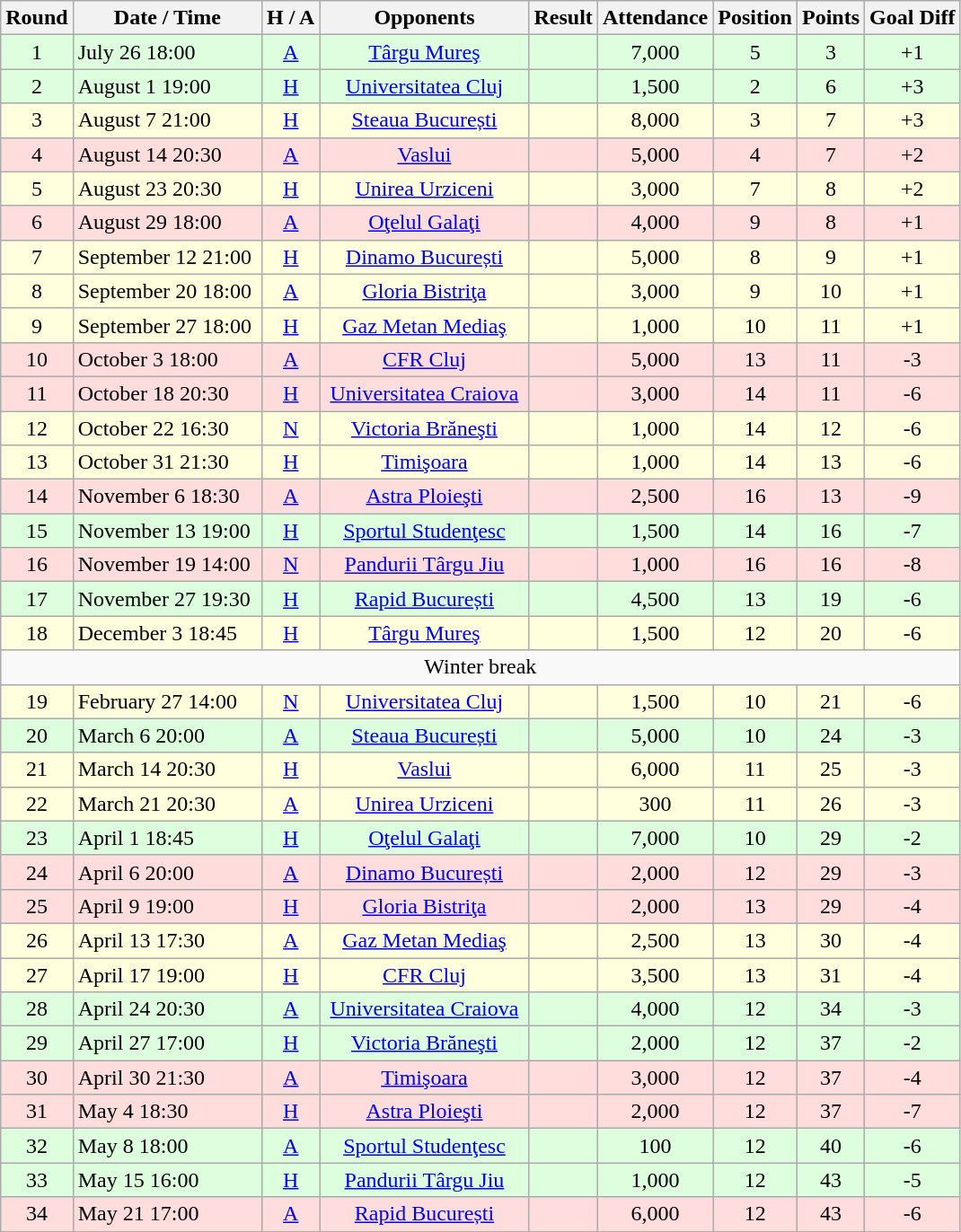<table class="wikitable sortable" style="text-align: center;">
<tr>
<th>Round</th>
<th>Date / Time</th>
<th>H / A</th>
<th>Opponents</th>
<th>Result</th>
<th>Attendance</th>
<th>Position</th>
<th>Points</th>
<th>Goal Diff</th>
</tr>
<tr style="background-color:#ddffdd">
<td>1</td>
<td align="left">July 26 18:00</td>
<td><a href='#'>A</a></td>
<td><a href='#'>Târgu Mureş</a></td>
<td></td>
<td>7,000</td>
<td>5</td>
<td>3</td>
<td>+1</td>
</tr>
<tr style="background-color:#ddffdd">
<td>2</td>
<td align="left">August 1 19:00</td>
<td><a href='#'>H</a></td>
<td><a href='#'>Universitatea Cluj</a></td>
<td></td>
<td>1,500</td>
<td>2</td>
<td>6</td>
<td>+3</td>
</tr>
<tr style="background-color:#ffffdd">
<td>3</td>
<td align="left">August 7 21:00</td>
<td><a href='#'>H</a></td>
<td><a href='#'>Steaua București</a></td>
<td></td>
<td>8,000</td>
<td>3</td>
<td>7</td>
<td>+3</td>
</tr>
<tr style="background-color:#ffdddd">
<td>4</td>
<td align="left">August 14 20:30</td>
<td><a href='#'>A</a></td>
<td><a href='#'>Vaslui</a></td>
<td></td>
<td>5,000</td>
<td>4</td>
<td>7</td>
<td>+2</td>
</tr>
<tr style="background-color:#ffffdd">
<td>5</td>
<td align="left">August 23 20:30</td>
<td><a href='#'>H</a></td>
<td><a href='#'>Unirea Urziceni</a></td>
<td></td>
<td>3,000</td>
<td>7</td>
<td>8</td>
<td>+2</td>
</tr>
<tr style="background-color:#ffdddd">
<td>6</td>
<td align="left">August 29 18:00</td>
<td><a href='#'>A</a></td>
<td><a href='#'>Oţelul Galaţi</a></td>
<td></td>
<td>4,000</td>
<td>9</td>
<td>8</td>
<td>+1</td>
</tr>
<tr style="background-color:#ffffdd">
<td>7</td>
<td align="left">September 12 21:00 </td>
<td><a href='#'>H</a></td>
<td><a href='#'>Dinamo București</a></td>
<td></td>
<td>5,000</td>
<td>8</td>
<td>9</td>
<td>+1</td>
</tr>
<tr style="background-color:#ffffdd">
<td>8</td>
<td align="left">September 20 18:00</td>
<td><a href='#'>A</a></td>
<td><a href='#'>Gloria Bistriţa</a></td>
<td></td>
<td>3,000</td>
<td>9</td>
<td>10</td>
<td>+1</td>
</tr>
<tr style="background-color:#ffffdd">
<td>9</td>
<td align="left">September 27 18:00</td>
<td><a href='#'>H</a></td>
<td><a href='#'>Gaz Metan Mediaş</a></td>
<td></td>
<td>1,000</td>
<td>10</td>
<td>11</td>
<td>+1</td>
</tr>
<tr style="background-color:#ffdddd">
<td>10</td>
<td align="left">October 3 18:00</td>
<td><a href='#'>A</a></td>
<td><a href='#'>CFR Cluj</a></td>
<td></td>
<td>5,000</td>
<td>13</td>
<td>11</td>
<td>-3</td>
</tr>
<tr style="background-color:#ffdddd">
<td>11</td>
<td align="left">October 18 20:30</td>
<td><a href='#'>H</a></td>
<td> <a href='#'>Universitatea Craiova</a> </td>
<td></td>
<td>3,000</td>
<td>14</td>
<td>11</td>
<td>-6</td>
</tr>
<tr style="background-color:#ffffdd">
<td>12</td>
<td align="left">October 22 16:30</td>
<td><a href='#'>N</a></td>
<td><a href='#'>Victoria Brăneşti</a></td>
<td></td>
<td>1,000</td>
<td>14</td>
<td>12</td>
<td>-6</td>
</tr>
<tr style="background-color:#ffffdd">
<td>13</td>
<td align="left">October 31 21:30</td>
<td><a href='#'>H</a></td>
<td><a href='#'>Timişoara</a></td>
<td></td>
<td>1,000</td>
<td>14</td>
<td>13</td>
<td>-6</td>
</tr>
<tr style="background-color:#ffdddd">
<td>14</td>
<td align="left">November 6 18:30</td>
<td><a href='#'>A</a></td>
<td><a href='#'>Astra Ploieşti</a></td>
<td></td>
<td>2,500</td>
<td>16</td>
<td>13</td>
<td>-9</td>
</tr>
<tr style="background-color:#ddffdd">
<td>15</td>
<td align="left">November 13 19:00</td>
<td><a href='#'>H</a></td>
<td><a href='#'>Sportul Studenţesc</a></td>
<td></td>
<td>1,500</td>
<td>14</td>
<td>16</td>
<td>-7</td>
</tr>
<tr style="background-color:#ffdddd">
<td>16</td>
<td align="left">November 19 14:00</td>
<td><a href='#'>N</a></td>
<td><a href='#'>Pandurii Târgu Jiu</a></td>
<td></td>
<td>1,000</td>
<td>16</td>
<td>16</td>
<td>-8</td>
</tr>
<tr style="background-color:#ddffdd">
<td>17</td>
<td align="left">November 27 19:30</td>
<td><a href='#'>H</a></td>
<td><a href='#'>Rapid București</a></td>
<td></td>
<td>4,500</td>
<td>13</td>
<td>19</td>
<td>-6</td>
</tr>
<tr style="background-color:#ffffdd">
<td>18</td>
<td align="left">December 3 18:45</td>
<td><a href='#'>H</a></td>
<td><a href='#'>Târgu Mureş</a></td>
<td></td>
<td>1,500</td>
<td>12</td>
<td>20</td>
<td>-6</td>
</tr>
<tr>
<td align="center" colspan=9>Winter break</td>
</tr>
<tr style="background-color:#ffffdd">
<td>19</td>
<td align="left">February 27 14:00</td>
<td><a href='#'>N</a></td>
<td><a href='#'>Universitatea Cluj</a></td>
<td></td>
<td>1,500</td>
<td>10</td>
<td>21</td>
<td>-6</td>
</tr>
<tr style="background-color:#ddffdd">
<td>20</td>
<td align="left">March 6 20:00</td>
<td><a href='#'>A</a></td>
<td><a href='#'>Steaua București</a></td>
<td></td>
<td>5,000</td>
<td>10</td>
<td>24</td>
<td>-3</td>
</tr>
<tr style="background-color:#ffffdd">
<td>21</td>
<td align="left">March 14 20:30</td>
<td><a href='#'>H</a></td>
<td><a href='#'>Vaslui</a></td>
<td></td>
<td>6,000</td>
<td>11</td>
<td>25</td>
<td>-3</td>
</tr>
<tr style="background-color:#ffffdd">
<td>22</td>
<td align="left">March 21 20:30</td>
<td><a href='#'>A</a></td>
<td><a href='#'>Unirea Urziceni</a></td>
<td></td>
<td>300</td>
<td>11</td>
<td>26</td>
<td>-3</td>
</tr>
<tr style="background-color:#ddffdd">
<td>23</td>
<td align="left">April 1 18:45</td>
<td><a href='#'>H</a></td>
<td><a href='#'>Oţelul Galaţi</a></td>
<td></td>
<td>7,000</td>
<td>10</td>
<td>29</td>
<td>-2</td>
</tr>
<tr style="background-color:#ffdddd">
<td>24</td>
<td align="left">April 6 20:00</td>
<td><a href='#'>A</a></td>
<td><a href='#'>Dinamo București</a></td>
<td></td>
<td>2,000</td>
<td>12</td>
<td>29</td>
<td>-3</td>
</tr>
<tr style="background-color:#ffdddd">
<td>25</td>
<td align="left">April 9 19:00</td>
<td><a href='#'>H</a></td>
<td><a href='#'>Gloria Bistriţa</a></td>
<td></td>
<td>2,000</td>
<td>13</td>
<td>29</td>
<td>-4</td>
</tr>
<tr style="background-color:#ffffdd">
<td>26</td>
<td align="left">April 13 17:30</td>
<td><a href='#'>A</a></td>
<td><a href='#'>Gaz Metan Mediaş</a></td>
<td></td>
<td>2,500</td>
<td>13</td>
<td>30</td>
<td>-4</td>
</tr>
<tr style="background-color:#ffffdd">
<td>27</td>
<td align="left">April 17 19:00</td>
<td><a href='#'>H</a></td>
<td><a href='#'>CFR Cluj</a></td>
<td></td>
<td>3,500</td>
<td>13</td>
<td>31</td>
<td>-4</td>
</tr>
<tr style="background-color:#ddffdd">
<td>28</td>
<td align="left">April 24 20:30</td>
<td><a href='#'>A</a></td>
<td> <a href='#'>Universitatea Craiova</a> </td>
<td></td>
<td>4,000</td>
<td>12</td>
<td>34</td>
<td>-3</td>
</tr>
<tr style="background-color:#ddffdd">
<td>29</td>
<td align="left">April 27 17:00</td>
<td><a href='#'>H</a></td>
<td><a href='#'>Victoria Brăneşti</a></td>
<td></td>
<td>2,000</td>
<td>12</td>
<td>37</td>
<td>-2</td>
</tr>
<tr style="background-color:#ffdddd">
<td>30</td>
<td align="left">April 30 21:30</td>
<td><a href='#'>A</a></td>
<td><a href='#'>Timişoara</a></td>
<td></td>
<td>3,000</td>
<td>12</td>
<td>37</td>
<td>-4</td>
</tr>
<tr style="background-color:#ffdddd">
<td>31</td>
<td align="left">May 4 18:30</td>
<td><a href='#'>H</a></td>
<td><a href='#'>Astra Ploieşti</a></td>
<td></td>
<td>2,000</td>
<td>12</td>
<td>37</td>
<td>-7</td>
</tr>
<tr style="background-color:#ddffdd">
<td>32</td>
<td align="left">May 8 18:00</td>
<td><a href='#'>A</a></td>
<td><a href='#'>Sportul Studenţesc</a></td>
<td></td>
<td>100</td>
<td>12</td>
<td>40</td>
<td>-6</td>
</tr>
<tr style="background-color:#ddffdd">
<td>33</td>
<td align="left">May 15 16:00</td>
<td><a href='#'>H</a></td>
<td><a href='#'>Pandurii Târgu Jiu</a></td>
<td></td>
<td>1,000</td>
<td>12</td>
<td>43</td>
<td>-5</td>
</tr>
<tr style="background-color:#ffdddd">
<td>34</td>
<td align="left">May 21 17:00</td>
<td><a href='#'>A</a></td>
<td><a href='#'>Rapid București</a></td>
<td></td>
<td>6,000</td>
<td>12</td>
<td>43</td>
<td>-6</td>
</tr>
</table>
